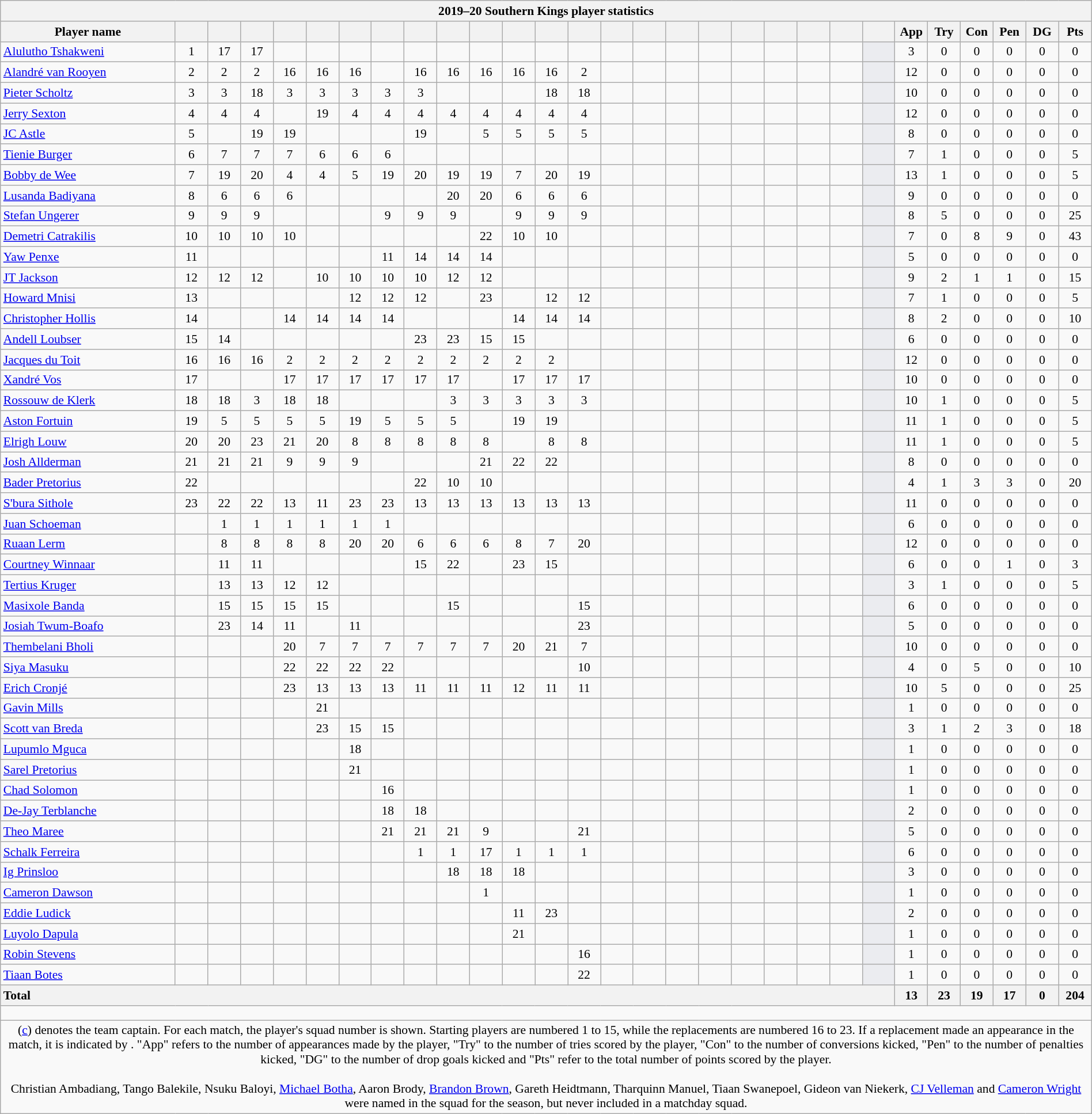<table class="wikitable" style="text-align:center; font-size:90%; width:100%">
<tr>
<th colspan="100%">2019–20 Southern Kings player statistics</th>
</tr>
<tr>
<th style="width:16%;">Player name</th>
<th style="width:3%;"></th>
<th style="width:3%;"></th>
<th style="width:3%;"></th>
<th style="width:3%;"></th>
<th style="width:3%;"></th>
<th style="width:3%;"></th>
<th style="width:3%;"></th>
<th style="width:3%;"></th>
<th style="width:3%;"></th>
<th style="width:3%;"></th>
<th style="width:3%;"></th>
<th style="width:3%;"></th>
<th style="width:3%;"></th>
<th style="width:3%;"></th>
<th style="width:3%;"></th>
<th style="width:3%;"></th>
<th style="width:3%;"></th>
<th style="width:3%;"></th>
<th style="width:3%;"></th>
<th style="width:3%;"></th>
<th style="width:3%;"></th>
<th style="width:3%;"></th>
<th style="width:3%;">App</th>
<th style="width:3%;">Try</th>
<th style="width:3%;">Con</th>
<th style="width:3%;">Pen</th>
<th style="width:3%;">DG</th>
<th style="width:3%;">Pts</th>
</tr>
<tr>
<td style="text-align:left;"><a href='#'>Alulutho Tshakweni</a></td>
<td>1</td>
<td>17 </td>
<td>17 </td>
<td></td>
<td></td>
<td></td>
<td></td>
<td></td>
<td></td>
<td></td>
<td></td>
<td></td>
<td></td>
<td></td>
<td></td>
<td></td>
<td></td>
<td></td>
<td></td>
<td></td>
<td></td>
<td style="background:#EBECF0;"></td>
<td>3</td>
<td>0</td>
<td>0</td>
<td>0</td>
<td>0</td>
<td>0</td>
</tr>
<tr>
<td style="text-align:left;"><a href='#'>Alandré van Rooyen</a></td>
<td>2</td>
<td>2</td>
<td>2</td>
<td>16 </td>
<td>16 </td>
<td>16 </td>
<td></td>
<td>16 </td>
<td>16 </td>
<td>16 </td>
<td>16 </td>
<td>16 </td>
<td>2</td>
<td></td>
<td></td>
<td></td>
<td></td>
<td></td>
<td></td>
<td></td>
<td></td>
<td style="background:#EBECF0;"></td>
<td>12</td>
<td>0</td>
<td>0</td>
<td>0</td>
<td>0</td>
<td>0</td>
</tr>
<tr>
<td style="text-align:left;"><a href='#'>Pieter Scholtz</a></td>
<td>3</td>
<td>3</td>
<td>18 </td>
<td>3</td>
<td>3</td>
<td>3</td>
<td>3</td>
<td>3</td>
<td></td>
<td></td>
<td></td>
<td>18 </td>
<td>18 </td>
<td></td>
<td></td>
<td></td>
<td></td>
<td></td>
<td></td>
<td></td>
<td></td>
<td style="background:#EBECF0;"></td>
<td>10</td>
<td>0</td>
<td>0</td>
<td>0</td>
<td>0</td>
<td>0</td>
</tr>
<tr>
<td style="text-align:left;"><a href='#'>Jerry Sexton</a></td>
<td>4</td>
<td>4</td>
<td>4</td>
<td></td>
<td>19 </td>
<td>4</td>
<td>4</td>
<td>4</td>
<td>4</td>
<td>4</td>
<td>4</td>
<td>4</td>
<td>4</td>
<td></td>
<td></td>
<td></td>
<td></td>
<td></td>
<td></td>
<td></td>
<td></td>
<td style="background:#EBECF0;"></td>
<td>12</td>
<td>0</td>
<td>0</td>
<td>0</td>
<td>0</td>
<td>0</td>
</tr>
<tr>
<td style="text-align:left;"><a href='#'>JC Astle</a></td>
<td>5</td>
<td></td>
<td>19 </td>
<td>19 </td>
<td></td>
<td></td>
<td></td>
<td>19 </td>
<td></td>
<td>5</td>
<td>5</td>
<td>5</td>
<td>5</td>
<td></td>
<td></td>
<td></td>
<td></td>
<td></td>
<td></td>
<td></td>
<td></td>
<td style="background:#EBECF0;"></td>
<td>8</td>
<td>0</td>
<td>0</td>
<td>0</td>
<td>0</td>
<td>0</td>
</tr>
<tr>
<td style="text-align:left;"><a href='#'>Tienie Burger</a></td>
<td>6</td>
<td>7</td>
<td>7</td>
<td>7</td>
<td>6</td>
<td>6</td>
<td>6</td>
<td></td>
<td></td>
<td></td>
<td></td>
<td></td>
<td></td>
<td></td>
<td></td>
<td></td>
<td></td>
<td></td>
<td></td>
<td></td>
<td></td>
<td style="background:#EBECF0;"></td>
<td>7</td>
<td>1</td>
<td>0</td>
<td>0</td>
<td>0</td>
<td>5</td>
</tr>
<tr>
<td style="text-align:left;"><a href='#'>Bobby de Wee</a></td>
<td>7</td>
<td>19 </td>
<td>20 </td>
<td>4</td>
<td>4</td>
<td>5</td>
<td>19 </td>
<td>20 </td>
<td>19 </td>
<td>19 </td>
<td>7</td>
<td>20 </td>
<td>19 </td>
<td></td>
<td></td>
<td></td>
<td></td>
<td></td>
<td></td>
<td></td>
<td></td>
<td style="background:#EBECF0;"></td>
<td>13</td>
<td>1</td>
<td>0</td>
<td>0</td>
<td>0</td>
<td>5</td>
</tr>
<tr>
<td style="text-align:left;"><a href='#'>Lusanda Badiyana</a></td>
<td>8</td>
<td>6</td>
<td>6</td>
<td>6</td>
<td></td>
<td></td>
<td></td>
<td></td>
<td>20 </td>
<td>20 </td>
<td>6</td>
<td>6</td>
<td>6</td>
<td></td>
<td></td>
<td></td>
<td></td>
<td></td>
<td></td>
<td></td>
<td></td>
<td style="background:#EBECF0;"></td>
<td>9</td>
<td>0</td>
<td>0</td>
<td>0</td>
<td>0</td>
<td>0</td>
</tr>
<tr>
<td style="text-align:left;"><a href='#'>Stefan Ungerer</a></td>
<td>9</td>
<td>9</td>
<td>9</td>
<td></td>
<td></td>
<td></td>
<td>9</td>
<td>9</td>
<td>9</td>
<td></td>
<td>9</td>
<td>9</td>
<td>9</td>
<td></td>
<td></td>
<td></td>
<td></td>
<td></td>
<td></td>
<td></td>
<td></td>
<td style="background:#EBECF0;"></td>
<td>8</td>
<td>5</td>
<td>0</td>
<td>0</td>
<td>0</td>
<td>25</td>
</tr>
<tr>
<td style="text-align:left;"><a href='#'>Demetri Catrakilis</a></td>
<td>10</td>
<td>10</td>
<td>10</td>
<td>10</td>
<td></td>
<td></td>
<td></td>
<td></td>
<td></td>
<td>22 </td>
<td>10</td>
<td>10</td>
<td></td>
<td></td>
<td></td>
<td></td>
<td></td>
<td></td>
<td></td>
<td></td>
<td></td>
<td style="background:#EBECF0;"></td>
<td>7</td>
<td>0</td>
<td>8</td>
<td>9</td>
<td>0</td>
<td>43</td>
</tr>
<tr>
<td style="text-align:left;"><a href='#'>Yaw Penxe</a></td>
<td>11</td>
<td></td>
<td></td>
<td></td>
<td></td>
<td></td>
<td>11</td>
<td>14</td>
<td>14</td>
<td>14</td>
<td></td>
<td></td>
<td></td>
<td></td>
<td></td>
<td></td>
<td></td>
<td></td>
<td></td>
<td></td>
<td></td>
<td style="background:#EBECF0;"></td>
<td>5</td>
<td>0</td>
<td>0</td>
<td>0</td>
<td>0</td>
<td>0</td>
</tr>
<tr>
<td style="text-align:left;"><a href='#'>JT Jackson</a></td>
<td>12</td>
<td>12</td>
<td>12</td>
<td></td>
<td>10</td>
<td>10</td>
<td>10</td>
<td>10</td>
<td>12</td>
<td>12</td>
<td></td>
<td></td>
<td></td>
<td></td>
<td></td>
<td></td>
<td></td>
<td></td>
<td></td>
<td></td>
<td></td>
<td style="background:#EBECF0;"></td>
<td>9</td>
<td>2</td>
<td>1</td>
<td>1</td>
<td>0</td>
<td>15</td>
</tr>
<tr>
<td style="text-align:left;"><a href='#'>Howard Mnisi</a></td>
<td>13</td>
<td></td>
<td></td>
<td></td>
<td></td>
<td>12</td>
<td>12</td>
<td>12</td>
<td></td>
<td>23 </td>
<td></td>
<td>12</td>
<td>12</td>
<td></td>
<td></td>
<td></td>
<td></td>
<td></td>
<td></td>
<td></td>
<td></td>
<td style="background:#EBECF0;"></td>
<td>7</td>
<td>1</td>
<td>0</td>
<td>0</td>
<td>0</td>
<td>5</td>
</tr>
<tr>
<td style="text-align:left;"><a href='#'>Christopher Hollis</a></td>
<td>14</td>
<td></td>
<td></td>
<td>14</td>
<td>14</td>
<td>14</td>
<td>14</td>
<td></td>
<td></td>
<td></td>
<td>14</td>
<td>14</td>
<td>14</td>
<td></td>
<td></td>
<td></td>
<td></td>
<td></td>
<td></td>
<td></td>
<td></td>
<td style="background:#EBECF0;"></td>
<td>8</td>
<td>2</td>
<td>0</td>
<td>0</td>
<td>0</td>
<td>10</td>
</tr>
<tr>
<td style="text-align:left;"><a href='#'>Andell Loubser</a></td>
<td>15</td>
<td>14</td>
<td></td>
<td></td>
<td></td>
<td></td>
<td></td>
<td>23 </td>
<td>23 </td>
<td>15</td>
<td>15</td>
<td></td>
<td></td>
<td></td>
<td></td>
<td></td>
<td></td>
<td></td>
<td></td>
<td></td>
<td></td>
<td style="background:#EBECF0;"></td>
<td>6</td>
<td>0</td>
<td>0</td>
<td>0</td>
<td>0</td>
<td>0</td>
</tr>
<tr>
<td style="text-align:left;"><a href='#'>Jacques du Toit</a></td>
<td>16 </td>
<td>16 </td>
<td>16 </td>
<td>2</td>
<td>2</td>
<td>2</td>
<td>2</td>
<td>2</td>
<td>2</td>
<td>2</td>
<td>2</td>
<td>2</td>
<td></td>
<td></td>
<td></td>
<td></td>
<td></td>
<td></td>
<td></td>
<td></td>
<td></td>
<td style="background:#EBECF0;"></td>
<td>12</td>
<td>0</td>
<td>0</td>
<td>0</td>
<td>0</td>
<td>0</td>
</tr>
<tr>
<td style="text-align:left;"><a href='#'>Xandré Vos</a></td>
<td>17 </td>
<td></td>
<td></td>
<td>17 </td>
<td>17 </td>
<td>17 </td>
<td>17 </td>
<td>17 </td>
<td>17 </td>
<td></td>
<td>17 </td>
<td>17 </td>
<td>17 </td>
<td></td>
<td></td>
<td></td>
<td></td>
<td></td>
<td></td>
<td></td>
<td></td>
<td style="background:#EBECF0;"></td>
<td>10</td>
<td>0</td>
<td>0</td>
<td>0</td>
<td>0</td>
<td>0</td>
</tr>
<tr>
<td style="text-align:left;"><a href='#'>Rossouw de Klerk</a></td>
<td>18 </td>
<td>18 </td>
<td>3</td>
<td>18 </td>
<td>18 </td>
<td></td>
<td></td>
<td></td>
<td>3</td>
<td>3</td>
<td>3</td>
<td>3</td>
<td>3</td>
<td></td>
<td></td>
<td></td>
<td></td>
<td></td>
<td></td>
<td></td>
<td></td>
<td style="background:#EBECF0;"></td>
<td>10</td>
<td>1</td>
<td>0</td>
<td>0</td>
<td>0</td>
<td>5</td>
</tr>
<tr>
<td style="text-align:left;"><a href='#'>Aston Fortuin</a></td>
<td>19 </td>
<td>5</td>
<td>5</td>
<td>5</td>
<td>5</td>
<td>19 </td>
<td>5</td>
<td>5</td>
<td>5</td>
<td></td>
<td>19 </td>
<td>19 </td>
<td></td>
<td></td>
<td></td>
<td></td>
<td></td>
<td></td>
<td></td>
<td></td>
<td></td>
<td style="background:#EBECF0;"></td>
<td>11</td>
<td>1</td>
<td>0</td>
<td>0</td>
<td>0</td>
<td>5</td>
</tr>
<tr>
<td style="text-align:left;"><a href='#'>Elrigh Louw</a></td>
<td>20 </td>
<td>20 </td>
<td>23 </td>
<td>21 </td>
<td>20 </td>
<td>8</td>
<td>8</td>
<td>8</td>
<td>8</td>
<td>8</td>
<td></td>
<td>8</td>
<td>8</td>
<td></td>
<td></td>
<td></td>
<td></td>
<td></td>
<td></td>
<td></td>
<td></td>
<td style="background:#EBECF0;"></td>
<td>11</td>
<td>1</td>
<td>0</td>
<td>0</td>
<td>0</td>
<td>5</td>
</tr>
<tr>
<td style="text-align:left;"><a href='#'>Josh Allderman</a></td>
<td>21</td>
<td>21 </td>
<td>21 </td>
<td>9</td>
<td>9</td>
<td>9</td>
<td></td>
<td></td>
<td></td>
<td>21 </td>
<td>22 </td>
<td>22 </td>
<td></td>
<td></td>
<td></td>
<td></td>
<td></td>
<td></td>
<td></td>
<td></td>
<td></td>
<td style="background:#EBECF0;"></td>
<td>8</td>
<td>0</td>
<td>0</td>
<td>0</td>
<td>0</td>
<td>0</td>
</tr>
<tr>
<td style="text-align:left;"><a href='#'>Bader Pretorius</a></td>
<td>22 </td>
<td></td>
<td></td>
<td></td>
<td></td>
<td></td>
<td></td>
<td>22 </td>
<td>10</td>
<td>10</td>
<td></td>
<td></td>
<td></td>
<td></td>
<td></td>
<td></td>
<td></td>
<td></td>
<td></td>
<td></td>
<td></td>
<td style="background:#EBECF0;"></td>
<td>4</td>
<td>1</td>
<td>3</td>
<td>3</td>
<td>0</td>
<td>20</td>
</tr>
<tr>
<td style="text-align:left;"><a href='#'>S'bura Sithole</a></td>
<td>23 </td>
<td>22</td>
<td>22 </td>
<td>13</td>
<td>11</td>
<td>23</td>
<td>23 </td>
<td>13</td>
<td>13</td>
<td>13</td>
<td>13</td>
<td>13</td>
<td>13</td>
<td></td>
<td></td>
<td></td>
<td></td>
<td></td>
<td></td>
<td></td>
<td></td>
<td style="background:#EBECF0;"></td>
<td>11</td>
<td>0</td>
<td>0</td>
<td>0</td>
<td>0</td>
<td>0</td>
</tr>
<tr>
<td style="text-align:left;"><a href='#'>Juan Schoeman</a></td>
<td></td>
<td>1</td>
<td>1</td>
<td>1</td>
<td>1</td>
<td>1</td>
<td>1</td>
<td></td>
<td></td>
<td></td>
<td></td>
<td></td>
<td></td>
<td></td>
<td></td>
<td></td>
<td></td>
<td></td>
<td></td>
<td></td>
<td></td>
<td style="background:#EBECF0;"></td>
<td>6</td>
<td>0</td>
<td>0</td>
<td>0</td>
<td>0</td>
<td>0</td>
</tr>
<tr>
<td style="text-align:left;"><a href='#'>Ruaan Lerm</a></td>
<td></td>
<td>8</td>
<td>8</td>
<td>8</td>
<td>8</td>
<td>20 </td>
<td>20 </td>
<td>6</td>
<td>6</td>
<td>6</td>
<td>8</td>
<td>7</td>
<td>20 </td>
<td></td>
<td></td>
<td></td>
<td></td>
<td></td>
<td></td>
<td></td>
<td></td>
<td style="background:#EBECF0;"></td>
<td>12</td>
<td>0</td>
<td>0</td>
<td>0</td>
<td>0</td>
<td>0</td>
</tr>
<tr>
<td style="text-align:left;"><a href='#'>Courtney Winnaar</a></td>
<td></td>
<td>11</td>
<td>11</td>
<td></td>
<td></td>
<td></td>
<td></td>
<td>15</td>
<td>22 </td>
<td></td>
<td>23 </td>
<td>15</td>
<td></td>
<td></td>
<td></td>
<td></td>
<td></td>
<td></td>
<td></td>
<td></td>
<td></td>
<td style="background:#EBECF0;"></td>
<td>6</td>
<td>0</td>
<td>0</td>
<td>1</td>
<td>0</td>
<td>3</td>
</tr>
<tr>
<td style="text-align:left;"><a href='#'>Tertius Kruger</a></td>
<td></td>
<td>13</td>
<td>13</td>
<td>12</td>
<td>12</td>
<td></td>
<td></td>
<td></td>
<td></td>
<td></td>
<td></td>
<td></td>
<td></td>
<td></td>
<td></td>
<td></td>
<td></td>
<td></td>
<td></td>
<td></td>
<td></td>
<td style="background:#EBECF0;"></td>
<td>3</td>
<td>1</td>
<td>0</td>
<td>0</td>
<td>0</td>
<td>5</td>
</tr>
<tr>
<td style="text-align:left;"><a href='#'>Masixole Banda</a></td>
<td></td>
<td>15</td>
<td>15</td>
<td>15</td>
<td>15</td>
<td></td>
<td></td>
<td></td>
<td>15</td>
<td></td>
<td></td>
<td></td>
<td>15</td>
<td></td>
<td></td>
<td></td>
<td></td>
<td></td>
<td></td>
<td></td>
<td></td>
<td style="background:#EBECF0;"></td>
<td>6</td>
<td>0</td>
<td>0</td>
<td>0</td>
<td>0</td>
<td>0</td>
</tr>
<tr>
<td style="text-align:left;"><a href='#'>Josiah Twum-Boafo</a></td>
<td></td>
<td>23 </td>
<td>14</td>
<td>11</td>
<td></td>
<td>11</td>
<td></td>
<td></td>
<td></td>
<td></td>
<td></td>
<td></td>
<td>23 </td>
<td></td>
<td></td>
<td></td>
<td></td>
<td></td>
<td></td>
<td></td>
<td></td>
<td style="background:#EBECF0;"></td>
<td>5</td>
<td>0</td>
<td>0</td>
<td>0</td>
<td>0</td>
<td>0</td>
</tr>
<tr>
<td style="text-align:left;"><a href='#'>Thembelani Bholi</a></td>
<td></td>
<td></td>
<td></td>
<td>20 </td>
<td>7</td>
<td>7</td>
<td>7</td>
<td>7</td>
<td>7</td>
<td>7</td>
<td>20 </td>
<td>21 </td>
<td>7</td>
<td></td>
<td></td>
<td></td>
<td></td>
<td></td>
<td></td>
<td></td>
<td></td>
<td style="background:#EBECF0;"></td>
<td>10</td>
<td>0</td>
<td>0</td>
<td>0</td>
<td>0</td>
<td>0</td>
</tr>
<tr>
<td style="text-align:left;"><a href='#'>Siya Masuku</a></td>
<td></td>
<td></td>
<td></td>
<td>22 </td>
<td>22 </td>
<td>22</td>
<td>22 </td>
<td></td>
<td></td>
<td></td>
<td></td>
<td></td>
<td>10</td>
<td></td>
<td></td>
<td></td>
<td></td>
<td></td>
<td></td>
<td></td>
<td></td>
<td style="background:#EBECF0;"></td>
<td>4</td>
<td>0</td>
<td>5</td>
<td>0</td>
<td>0</td>
<td>10</td>
</tr>
<tr>
<td style="text-align:left;"><a href='#'>Erich Cronjé</a></td>
<td></td>
<td></td>
<td></td>
<td>23 </td>
<td>13</td>
<td>13</td>
<td>13</td>
<td>11</td>
<td>11</td>
<td>11</td>
<td>12</td>
<td>11</td>
<td>11</td>
<td></td>
<td></td>
<td></td>
<td></td>
<td></td>
<td></td>
<td></td>
<td></td>
<td style="background:#EBECF0;"></td>
<td>10</td>
<td>5</td>
<td>0</td>
<td>0</td>
<td>0</td>
<td>25</td>
</tr>
<tr>
<td style="text-align:left;"><a href='#'>Gavin Mills</a></td>
<td></td>
<td></td>
<td></td>
<td></td>
<td>21 </td>
<td></td>
<td></td>
<td></td>
<td></td>
<td></td>
<td></td>
<td></td>
<td></td>
<td></td>
<td></td>
<td></td>
<td></td>
<td></td>
<td></td>
<td></td>
<td></td>
<td style="background:#EBECF0;"></td>
<td>1</td>
<td>0</td>
<td>0</td>
<td>0</td>
<td>0</td>
<td>0</td>
</tr>
<tr>
<td style="text-align:left;"><a href='#'>Scott van Breda</a></td>
<td></td>
<td></td>
<td></td>
<td></td>
<td>23 </td>
<td>15</td>
<td>15</td>
<td></td>
<td></td>
<td></td>
<td></td>
<td></td>
<td></td>
<td></td>
<td></td>
<td></td>
<td></td>
<td></td>
<td></td>
<td></td>
<td></td>
<td style="background:#EBECF0;"></td>
<td>3</td>
<td>1</td>
<td>2</td>
<td>3</td>
<td>0</td>
<td>18</td>
</tr>
<tr>
<td style="text-align:left;"><a href='#'>Lupumlo Mguca</a></td>
<td></td>
<td></td>
<td></td>
<td></td>
<td></td>
<td>18 </td>
<td></td>
<td></td>
<td></td>
<td></td>
<td></td>
<td></td>
<td></td>
<td></td>
<td></td>
<td></td>
<td></td>
<td></td>
<td></td>
<td></td>
<td></td>
<td style="background:#EBECF0;"></td>
<td>1</td>
<td>0</td>
<td>0</td>
<td>0</td>
<td>0</td>
<td>0</td>
</tr>
<tr>
<td style="text-align:left;"><a href='#'>Sarel Pretorius</a></td>
<td></td>
<td></td>
<td></td>
<td></td>
<td></td>
<td>21 </td>
<td></td>
<td></td>
<td></td>
<td></td>
<td></td>
<td></td>
<td></td>
<td></td>
<td></td>
<td></td>
<td></td>
<td></td>
<td></td>
<td></td>
<td></td>
<td style="background:#EBECF0;"></td>
<td>1</td>
<td>0</td>
<td>0</td>
<td>0</td>
<td>0</td>
<td>0</td>
</tr>
<tr>
<td style="text-align:left;"><a href='#'>Chad Solomon</a></td>
<td></td>
<td></td>
<td></td>
<td></td>
<td></td>
<td></td>
<td>16 </td>
<td></td>
<td></td>
<td></td>
<td></td>
<td></td>
<td></td>
<td></td>
<td></td>
<td></td>
<td></td>
<td></td>
<td></td>
<td></td>
<td></td>
<td style="background:#EBECF0;"></td>
<td>1</td>
<td>0</td>
<td>0</td>
<td>0</td>
<td>0</td>
<td>0</td>
</tr>
<tr>
<td style="text-align:left;"><a href='#'>De-Jay Terblanche</a></td>
<td></td>
<td></td>
<td></td>
<td></td>
<td></td>
<td></td>
<td>18 </td>
<td>18 </td>
<td></td>
<td></td>
<td></td>
<td></td>
<td></td>
<td></td>
<td></td>
<td></td>
<td></td>
<td></td>
<td></td>
<td></td>
<td></td>
<td style="background:#EBECF0;"></td>
<td>2</td>
<td>0</td>
<td>0</td>
<td>0</td>
<td>0</td>
<td>0</td>
</tr>
<tr>
<td style="text-align:left;"><a href='#'>Theo Maree</a></td>
<td></td>
<td></td>
<td></td>
<td></td>
<td></td>
<td></td>
<td>21 </td>
<td>21 </td>
<td>21 </td>
<td>9</td>
<td></td>
<td></td>
<td>21 </td>
<td></td>
<td></td>
<td></td>
<td></td>
<td></td>
<td></td>
<td></td>
<td></td>
<td style="background:#EBECF0;"></td>
<td>5</td>
<td>0</td>
<td>0</td>
<td>0</td>
<td>0</td>
<td>0</td>
</tr>
<tr>
<td style="text-align:left;"><a href='#'>Schalk Ferreira</a></td>
<td></td>
<td></td>
<td></td>
<td></td>
<td></td>
<td></td>
<td></td>
<td>1</td>
<td>1</td>
<td>17 </td>
<td>1</td>
<td>1</td>
<td>1</td>
<td></td>
<td></td>
<td></td>
<td></td>
<td></td>
<td></td>
<td></td>
<td></td>
<td style="background:#EBECF0;"></td>
<td>6</td>
<td>0</td>
<td>0</td>
<td>0</td>
<td>0</td>
<td>0</td>
</tr>
<tr>
<td style="text-align:left;"><a href='#'>Ig Prinsloo</a></td>
<td></td>
<td></td>
<td></td>
<td></td>
<td></td>
<td></td>
<td></td>
<td></td>
<td>18 </td>
<td>18 </td>
<td>18 </td>
<td></td>
<td></td>
<td></td>
<td></td>
<td></td>
<td></td>
<td></td>
<td></td>
<td></td>
<td></td>
<td style="background:#EBECF0;"></td>
<td>3</td>
<td>0</td>
<td>0</td>
<td>0</td>
<td>0</td>
<td>0</td>
</tr>
<tr>
<td style="text-align:left;"><a href='#'>Cameron Dawson</a></td>
<td></td>
<td></td>
<td></td>
<td></td>
<td></td>
<td></td>
<td></td>
<td></td>
<td></td>
<td>1</td>
<td></td>
<td></td>
<td></td>
<td></td>
<td></td>
<td></td>
<td></td>
<td></td>
<td></td>
<td></td>
<td></td>
<td style="background:#EBECF0;"></td>
<td>1</td>
<td>0</td>
<td>0</td>
<td>0</td>
<td>0</td>
<td>0</td>
</tr>
<tr>
<td style="text-align:left;"><a href='#'>Eddie Ludick</a></td>
<td></td>
<td></td>
<td></td>
<td></td>
<td></td>
<td></td>
<td></td>
<td></td>
<td></td>
<td></td>
<td>11</td>
<td>23 </td>
<td></td>
<td></td>
<td></td>
<td></td>
<td></td>
<td></td>
<td></td>
<td></td>
<td></td>
<td style="background:#EBECF0;"></td>
<td>2</td>
<td>0</td>
<td>0</td>
<td>0</td>
<td>0</td>
<td>0</td>
</tr>
<tr>
<td style="text-align:left;"><a href='#'>Luyolo Dapula</a></td>
<td></td>
<td></td>
<td></td>
<td></td>
<td></td>
<td></td>
<td></td>
<td></td>
<td></td>
<td></td>
<td>21 </td>
<td></td>
<td></td>
<td></td>
<td></td>
<td></td>
<td></td>
<td></td>
<td></td>
<td></td>
<td></td>
<td style="background:#EBECF0;"></td>
<td>1</td>
<td>0</td>
<td>0</td>
<td>0</td>
<td>0</td>
<td>0</td>
</tr>
<tr>
<td style="text-align:left;"><a href='#'>Robin Stevens</a></td>
<td></td>
<td></td>
<td></td>
<td></td>
<td></td>
<td></td>
<td></td>
<td></td>
<td></td>
<td></td>
<td></td>
<td></td>
<td>16 </td>
<td></td>
<td></td>
<td></td>
<td></td>
<td></td>
<td></td>
<td></td>
<td></td>
<td style="background:#EBECF0;"></td>
<td>1</td>
<td>0</td>
<td>0</td>
<td>0</td>
<td>0</td>
<td>0</td>
</tr>
<tr>
<td style="text-align:left;"><a href='#'>Tiaan Botes</a></td>
<td></td>
<td></td>
<td></td>
<td></td>
<td></td>
<td></td>
<td></td>
<td></td>
<td></td>
<td></td>
<td></td>
<td></td>
<td>22 </td>
<td></td>
<td></td>
<td></td>
<td></td>
<td></td>
<td></td>
<td></td>
<td></td>
<td style="background:#EBECF0;"></td>
<td>1</td>
<td>0</td>
<td>0</td>
<td>0</td>
<td>0</td>
<td>0</td>
</tr>
<tr class="sortbottom">
<th colspan="23" style="text-align:left;">Total</th>
<th>13</th>
<th>23</th>
<th>19</th>
<th>17</th>
<th>0</th>
<th>204</th>
</tr>
<tr class="sortbottom">
<td colspan="100%" style="height: 10px;"></td>
</tr>
<tr class="sortbottom">
<td colspan="100%" style="text-align:center;">(<a href='#'>c</a>) denotes the team captain. For each match, the player's squad number is shown. Starting players are numbered 1 to 15, while the replacements are numbered 16 to 23. If a replacement made an appearance in the match, it is indicated by . "App" refers to the number of appearances made by the player, "Try" to the number of tries scored by the player, "Con" to the number of conversions kicked, "Pen" to the number of penalties kicked, "DG" to the number of drop goals kicked and "Pts" refer to the total number of points scored by the player. <br> <br> Christian Ambadiang, Tango Balekile, Nsuku Baloyi, <a href='#'>Michael Botha</a>, Aaron Brody, <a href='#'>Brandon Brown</a>, Gareth Heidtmann, Tharquinn Manuel, Tiaan Swanepoel, Gideon van Niekerk, <a href='#'>CJ Velleman</a> and <a href='#'>Cameron Wright</a> were named in the squad for the season, but never included in a matchday squad.</td>
</tr>
</table>
